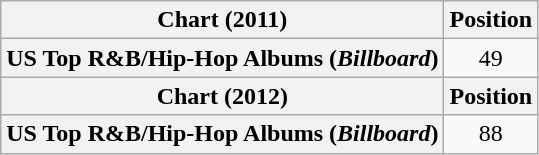<table class="wikitable plainrowheaders" style="text-align:center">
<tr>
<th scope="col">Chart (2011)</th>
<th scope="col">Position</th>
</tr>
<tr>
<th scope="row">US Top R&B/Hip-Hop Albums (<em>Billboard</em>)</th>
<td>49</td>
</tr>
<tr>
<th scope="col">Chart (2012)</th>
<th scope="col">Position</th>
</tr>
<tr>
<th scope="row">US Top R&B/Hip-Hop Albums (<em>Billboard</em>)</th>
<td>88</td>
</tr>
</table>
